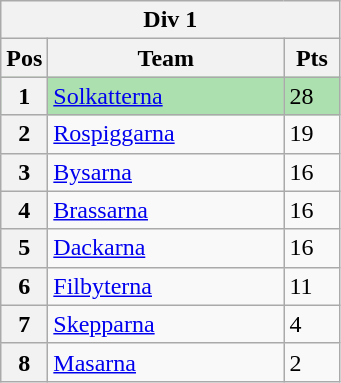<table class="wikitable">
<tr>
<th colspan="3">Div 1</th>
</tr>
<tr>
<th width=20>Pos</th>
<th width=150>Team</th>
<th width=30>Pts</th>
</tr>
<tr style="background:#ACE1AF;">
<th>1</th>
<td><a href='#'>Solkatterna</a></td>
<td>28</td>
</tr>
<tr>
<th>2</th>
<td><a href='#'>Rospiggarna</a></td>
<td>19</td>
</tr>
<tr>
<th>3</th>
<td><a href='#'>Bysarna</a></td>
<td>16</td>
</tr>
<tr>
<th>4</th>
<td><a href='#'>Brassarna</a></td>
<td>16</td>
</tr>
<tr>
<th>5</th>
<td><a href='#'>Dackarna</a></td>
<td>16</td>
</tr>
<tr>
<th>6</th>
<td><a href='#'>Filbyterna</a></td>
<td>11</td>
</tr>
<tr>
<th>7</th>
<td><a href='#'>Skepparna</a></td>
<td>4</td>
</tr>
<tr>
<th>8</th>
<td><a href='#'>Masarna</a></td>
<td>2</td>
</tr>
</table>
